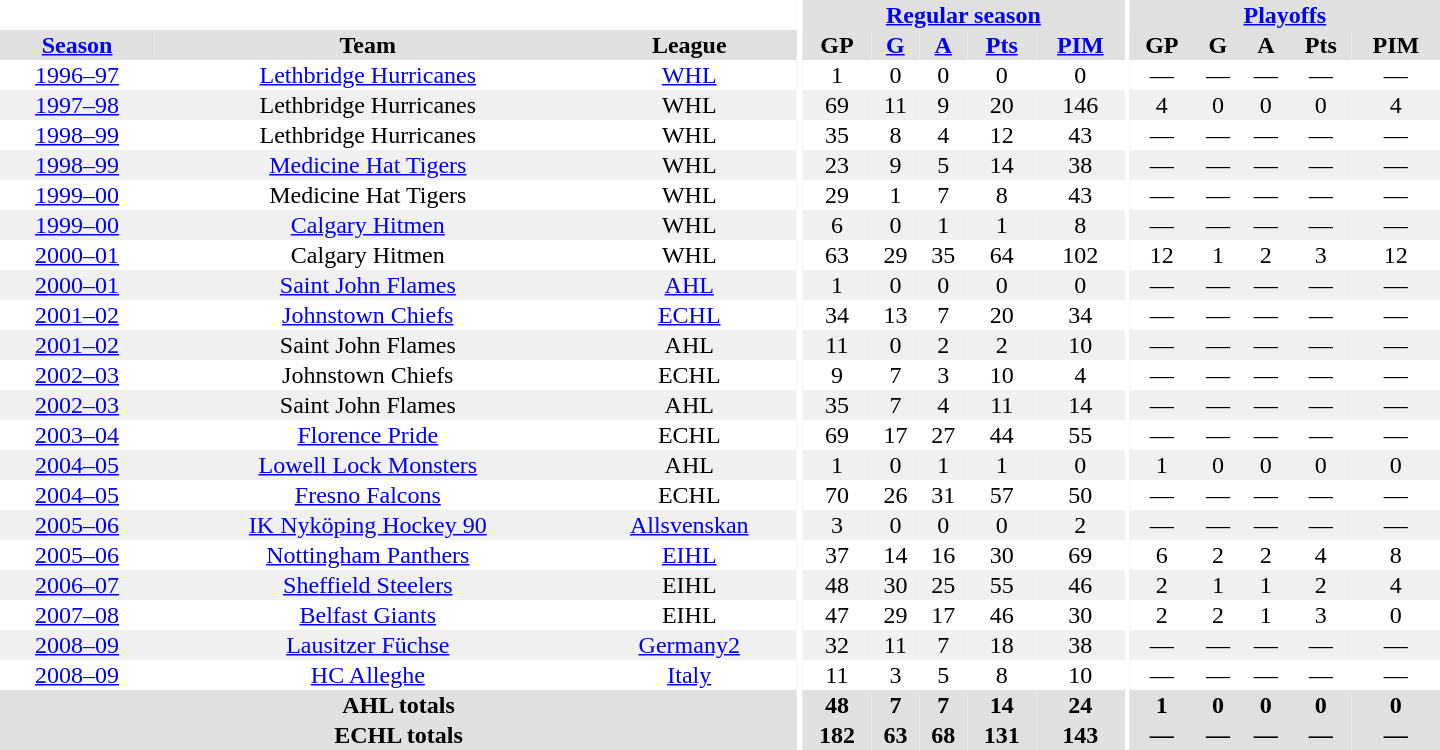<table border="0" cellpadding="1" cellspacing="0" style="text-align:center; width:60em">
<tr bgcolor="#e0e0e0">
<th colspan="3" bgcolor="#ffffff"></th>
<th rowspan="99" bgcolor="#ffffff"></th>
<th colspan="5"><a href='#'>Regular season</a></th>
<th rowspan="99" bgcolor="#ffffff"></th>
<th colspan="5"><a href='#'>Playoffs</a></th>
</tr>
<tr bgcolor="#e0e0e0">
<th><a href='#'>Season</a></th>
<th>Team</th>
<th>League</th>
<th>GP</th>
<th><a href='#'>G</a></th>
<th><a href='#'>A</a></th>
<th><a href='#'>Pts</a></th>
<th><a href='#'>PIM</a></th>
<th>GP</th>
<th>G</th>
<th>A</th>
<th>Pts</th>
<th>PIM</th>
</tr>
<tr>
<td><a href='#'>1996–97</a></td>
<td><a href='#'>Lethbridge Hurricanes</a></td>
<td><a href='#'>WHL</a></td>
<td>1</td>
<td>0</td>
<td>0</td>
<td>0</td>
<td>0</td>
<td>—</td>
<td>—</td>
<td>—</td>
<td>—</td>
<td>—</td>
</tr>
<tr bgcolor="#f0f0f0">
<td><a href='#'>1997–98</a></td>
<td>Lethbridge Hurricanes</td>
<td>WHL</td>
<td>69</td>
<td>11</td>
<td>9</td>
<td>20</td>
<td>146</td>
<td>4</td>
<td>0</td>
<td>0</td>
<td>0</td>
<td>4</td>
</tr>
<tr>
<td><a href='#'>1998–99</a></td>
<td>Lethbridge Hurricanes</td>
<td>WHL</td>
<td>35</td>
<td>8</td>
<td>4</td>
<td>12</td>
<td>43</td>
<td>—</td>
<td>—</td>
<td>—</td>
<td>—</td>
<td>—</td>
</tr>
<tr bgcolor="#f0f0f0">
<td><a href='#'>1998–99</a></td>
<td><a href='#'>Medicine Hat Tigers</a></td>
<td>WHL</td>
<td>23</td>
<td>9</td>
<td>5</td>
<td>14</td>
<td>38</td>
<td>—</td>
<td>—</td>
<td>—</td>
<td>—</td>
<td>—</td>
</tr>
<tr>
<td><a href='#'>1999–00</a></td>
<td>Medicine Hat Tigers</td>
<td>WHL</td>
<td>29</td>
<td>1</td>
<td>7</td>
<td>8</td>
<td>43</td>
<td>—</td>
<td>—</td>
<td>—</td>
<td>—</td>
<td>—</td>
</tr>
<tr bgcolor="#f0f0f0">
<td><a href='#'>1999–00</a></td>
<td><a href='#'>Calgary Hitmen</a></td>
<td>WHL</td>
<td>6</td>
<td>0</td>
<td>1</td>
<td>1</td>
<td>8</td>
<td>—</td>
<td>—</td>
<td>—</td>
<td>—</td>
<td>—</td>
</tr>
<tr>
<td><a href='#'>2000–01</a></td>
<td>Calgary Hitmen</td>
<td>WHL</td>
<td>63</td>
<td>29</td>
<td>35</td>
<td>64</td>
<td>102</td>
<td>12</td>
<td>1</td>
<td>2</td>
<td>3</td>
<td>12</td>
</tr>
<tr bgcolor="#f0f0f0">
<td><a href='#'>2000–01</a></td>
<td><a href='#'>Saint John Flames</a></td>
<td><a href='#'>AHL</a></td>
<td>1</td>
<td>0</td>
<td>0</td>
<td>0</td>
<td>0</td>
<td>—</td>
<td>—</td>
<td>—</td>
<td>—</td>
<td>—</td>
</tr>
<tr>
<td><a href='#'>2001–02</a></td>
<td><a href='#'>Johnstown Chiefs</a></td>
<td><a href='#'>ECHL</a></td>
<td>34</td>
<td>13</td>
<td>7</td>
<td>20</td>
<td>34</td>
<td>—</td>
<td>—</td>
<td>—</td>
<td>—</td>
<td>—</td>
</tr>
<tr bgcolor="#f0f0f0">
<td><a href='#'>2001–02</a></td>
<td>Saint John Flames</td>
<td>AHL</td>
<td>11</td>
<td>0</td>
<td>2</td>
<td>2</td>
<td>10</td>
<td>—</td>
<td>—</td>
<td>—</td>
<td>—</td>
<td>—</td>
</tr>
<tr>
<td><a href='#'>2002–03</a></td>
<td>Johnstown Chiefs</td>
<td>ECHL</td>
<td>9</td>
<td>7</td>
<td>3</td>
<td>10</td>
<td>4</td>
<td>—</td>
<td>—</td>
<td>—</td>
<td>—</td>
<td>—</td>
</tr>
<tr bgcolor="#f0f0f0">
<td><a href='#'>2002–03</a></td>
<td>Saint John Flames</td>
<td>AHL</td>
<td>35</td>
<td>7</td>
<td>4</td>
<td>11</td>
<td>14</td>
<td>—</td>
<td>—</td>
<td>—</td>
<td>—</td>
<td>—</td>
</tr>
<tr>
<td><a href='#'>2003–04</a></td>
<td><a href='#'>Florence Pride</a></td>
<td>ECHL</td>
<td>69</td>
<td>17</td>
<td>27</td>
<td>44</td>
<td>55</td>
<td>—</td>
<td>—</td>
<td>—</td>
<td>—</td>
<td>—</td>
</tr>
<tr bgcolor="#f0f0f0">
<td><a href='#'>2004–05</a></td>
<td><a href='#'>Lowell Lock Monsters</a></td>
<td>AHL</td>
<td>1</td>
<td>0</td>
<td>1</td>
<td>1</td>
<td>0</td>
<td>1</td>
<td>0</td>
<td>0</td>
<td>0</td>
<td>0</td>
</tr>
<tr>
<td><a href='#'>2004–05</a></td>
<td><a href='#'>Fresno Falcons</a></td>
<td>ECHL</td>
<td>70</td>
<td>26</td>
<td>31</td>
<td>57</td>
<td>50</td>
<td>—</td>
<td>—</td>
<td>—</td>
<td>—</td>
<td>—</td>
</tr>
<tr bgcolor="#f0f0f0">
<td><a href='#'>2005–06</a></td>
<td><a href='#'>IK Nyköping Hockey 90</a></td>
<td><a href='#'>Allsvenskan</a></td>
<td>3</td>
<td>0</td>
<td>0</td>
<td>0</td>
<td>2</td>
<td>—</td>
<td>—</td>
<td>—</td>
<td>—</td>
<td>—</td>
</tr>
<tr>
<td><a href='#'>2005–06</a></td>
<td><a href='#'>Nottingham Panthers</a></td>
<td><a href='#'>EIHL</a></td>
<td>37</td>
<td>14</td>
<td>16</td>
<td>30</td>
<td>69</td>
<td>6</td>
<td>2</td>
<td>2</td>
<td>4</td>
<td>8</td>
</tr>
<tr bgcolor="#f0f0f0">
<td><a href='#'>2006–07</a></td>
<td><a href='#'>Sheffield Steelers</a></td>
<td>EIHL</td>
<td>48</td>
<td>30</td>
<td>25</td>
<td>55</td>
<td>46</td>
<td>2</td>
<td>1</td>
<td>1</td>
<td>2</td>
<td>4</td>
</tr>
<tr>
<td><a href='#'>2007–08</a></td>
<td><a href='#'>Belfast Giants</a></td>
<td>EIHL</td>
<td>47</td>
<td>29</td>
<td>17</td>
<td>46</td>
<td>30</td>
<td>2</td>
<td>2</td>
<td>1</td>
<td>3</td>
<td>0</td>
</tr>
<tr bgcolor="#f0f0f0">
<td><a href='#'>2008–09</a></td>
<td><a href='#'>Lausitzer Füchse</a></td>
<td><a href='#'>Germany2</a></td>
<td>32</td>
<td>11</td>
<td>7</td>
<td>18</td>
<td>38</td>
<td>—</td>
<td>—</td>
<td>—</td>
<td>—</td>
<td>—</td>
</tr>
<tr>
<td><a href='#'>2008–09</a></td>
<td><a href='#'>HC Alleghe</a></td>
<td><a href='#'>Italy</a></td>
<td>11</td>
<td>3</td>
<td>5</td>
<td>8</td>
<td>10</td>
<td>—</td>
<td>—</td>
<td>—</td>
<td>—</td>
<td>—</td>
</tr>
<tr>
</tr>
<tr ALIGN="center" bgcolor="#e0e0e0">
<th colspan="3">AHL totals</th>
<th ALIGN="center">48</th>
<th ALIGN="center">7</th>
<th ALIGN="center">7</th>
<th ALIGN="center">14</th>
<th ALIGN="center">24</th>
<th ALIGN="center">1</th>
<th ALIGN="center">0</th>
<th ALIGN="center">0</th>
<th ALIGN="center">0</th>
<th ALIGN="center">0</th>
</tr>
<tr>
</tr>
<tr ALIGN="center" bgcolor="#e0e0e0">
<th colspan="3">ECHL totals</th>
<th ALIGN="center">182</th>
<th ALIGN="center">63</th>
<th ALIGN="center">68</th>
<th ALIGN="center">131</th>
<th ALIGN="center">143</th>
<th ALIGN="center">—</th>
<th ALIGN="center">—</th>
<th ALIGN="center">—</th>
<th ALIGN="center">—</th>
<th ALIGN="center">—</th>
</tr>
</table>
